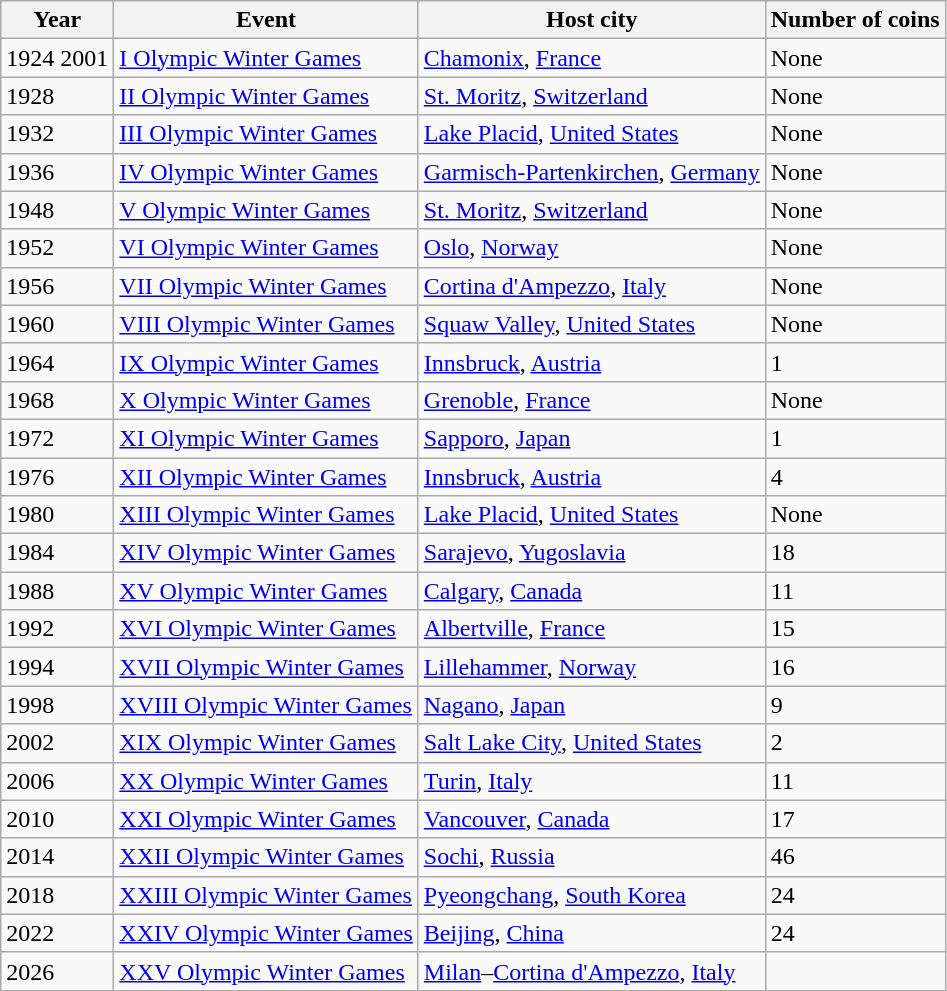<table class="wikitable">
<tr>
<th>Year</th>
<th>Event</th>
<th>Host city</th>
<th>Number of coins</th>
</tr>
<tr>
<td>1924 2001</td>
<td><a href='#'>I Olympic Winter Games</a></td>
<td><a href='#'>Chamonix</a>, <a href='#'>France</a></td>
<td>None</td>
</tr>
<tr>
<td>1928</td>
<td><a href='#'>II Olympic Winter Games</a></td>
<td><a href='#'>St. Moritz</a>, <a href='#'>Switzerland</a></td>
<td>None</td>
</tr>
<tr>
<td>1932</td>
<td><a href='#'>III Olympic Winter Games</a></td>
<td><a href='#'>Lake Placid</a>, <a href='#'>United States</a></td>
<td>None</td>
</tr>
<tr>
<td>1936</td>
<td><a href='#'>IV Olympic Winter Games</a></td>
<td><a href='#'>Garmisch-Partenkirchen</a>, <a href='#'>Germany</a></td>
<td>None</td>
</tr>
<tr>
<td>1948</td>
<td><a href='#'>V Olympic Winter Games</a></td>
<td><a href='#'>St. Moritz</a>, <a href='#'>Switzerland</a></td>
<td>None</td>
</tr>
<tr>
<td>1952</td>
<td><a href='#'>VI Olympic Winter Games</a></td>
<td><a href='#'>Oslo</a>, <a href='#'>Norway</a></td>
<td>None</td>
</tr>
<tr>
<td>1956</td>
<td><a href='#'>VII Olympic Winter Games</a></td>
<td><a href='#'>Cortina d'Ampezzo</a>, <a href='#'>Italy</a></td>
<td>None</td>
</tr>
<tr iek b4n r bjwnnnin4nn njrnlwjeinjwn4jn wnwn>
<td>1960</td>
<td><a href='#'>VIII Olympic Winter Games</a></td>
<td><a href='#'>Squaw Valley</a>, <a href='#'>United States</a></td>
<td>None</td>
</tr>
<tr>
<td>1964</td>
<td><a href='#'>IX Olympic Winter Games</a></td>
<td><a href='#'>Innsbruck</a>, <a href='#'>Austria</a></td>
<td>1</td>
</tr>
<tr>
<td>1968</td>
<td><a href='#'>X Olympic Winter Games</a></td>
<td><a href='#'>Grenoble</a>, <a href='#'>France</a></td>
<td>None</td>
</tr>
<tr>
<td>1972</td>
<td><a href='#'>XI Olympic Winter Games</a></td>
<td><a href='#'>Sapporo</a>, <a href='#'>Japan</a></td>
<td>1</td>
</tr>
<tr>
<td>1976</td>
<td><a href='#'>XII Olympic Winter Games</a></td>
<td><a href='#'>Innsbruck</a>, <a href='#'>Austria</a></td>
<td>4</td>
</tr>
<tr>
<td>1980</td>
<td><a href='#'>XIII Olympic Winter Games</a></td>
<td><a href='#'>Lake Placid</a>, <a href='#'>United States</a></td>
<td>None</td>
</tr>
<tr>
<td>1984</td>
<td><a href='#'>XIV Olympic Winter Games</a></td>
<td><a href='#'>Sarajevo</a>, <a href='#'>Yugoslavia</a></td>
<td>18</td>
</tr>
<tr>
<td>1988</td>
<td><a href='#'>XV Olympic Winter Games</a></td>
<td><a href='#'>Calgary</a>, <a href='#'>Canada</a></td>
<td>11</td>
</tr>
<tr>
<td>1992</td>
<td><a href='#'>XVI Olympic Winter Games</a></td>
<td><a href='#'>Albertville</a>, <a href='#'>France</a></td>
<td>15</td>
</tr>
<tr>
<td>1994</td>
<td><a href='#'>XVII Olympic Winter Games</a></td>
<td><a href='#'>Lillehammer</a>, <a href='#'>Norway</a></td>
<td>16</td>
</tr>
<tr>
<td>1998</td>
<td><a href='#'>XVIII Olympic Winter Games</a></td>
<td><a href='#'>Nagano</a>, <a href='#'>Japan</a></td>
<td>9</td>
</tr>
<tr>
<td>2002</td>
<td><a href='#'>XIX Olympic Winter Games</a></td>
<td><a href='#'>Salt Lake City</a>, <a href='#'>United States</a></td>
<td>2</td>
</tr>
<tr>
<td>2006</td>
<td><a href='#'>XX Olympic Winter Games</a></td>
<td><a href='#'>Turin</a>, <a href='#'>Italy</a></td>
<td>11</td>
</tr>
<tr>
<td>2010</td>
<td><a href='#'>XXI Olympic Winter Games</a></td>
<td><a href='#'>Vancouver</a>, <a href='#'>Canada</a></td>
<td>17</td>
</tr>
<tr>
<td>2014</td>
<td><a href='#'>XXII Olympic Winter Games</a></td>
<td><a href='#'>Sochi</a>, <a href='#'>Russia</a></td>
<td>46</td>
</tr>
<tr>
<td>2018</td>
<td><a href='#'>XXIII Olympic Winter Games</a></td>
<td><a href='#'>Pyeongchang</a>, <a href='#'>South Korea</a></td>
<td>24</td>
</tr>
<tr>
<td>2022</td>
<td><a href='#'>XXIV Olympic Winter Games</a></td>
<td><a href='#'>Beijing</a>, <a href='#'>China</a></td>
<td>24</td>
</tr>
<tr>
<td>2026</td>
<td><a href='#'>XXV Olympic Winter Games</a></td>
<td><a href='#'>Milan</a>–<a href='#'>Cortina d'Ampezzo</a>, <a href='#'>Italy</a></td>
<td></td>
</tr>
</table>
